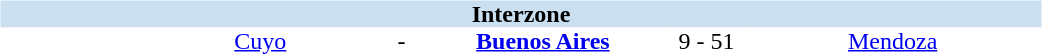<table table width=700>
<tr>
<td width=700 valign="top"><br><table border=0 cellspacing=0 cellpadding=0 style="font-size: 100%; border-collapse: collapse;" width=100%>
<tr bgcolor="#CADFF0">
<td style="font-size:100%"; align="center" colspan="6"><strong>Interzone</strong></td>
</tr>
<tr align=center bgcolor=#FFFFFF>
<td width=90></td>
<td width=170><a href='#'>Cuyo</a></td>
<td width=20>-</td>
<td width=170><strong><a href='#'>Buenos Aires</a></strong></td>
<td width=50>9 - 51</td>
<td width=200><a href='#'>Mendoza</a></td>
</tr>
</table>
</td>
</tr>
</table>
